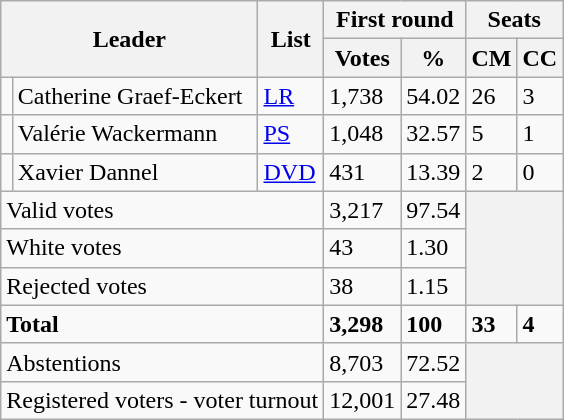<table class="wikitable">
<tr>
<th colspan="2" rowspan="2">Leader</th>
<th rowspan="2">List</th>
<th colspan="2">First round</th>
<th colspan="2">Seats</th>
</tr>
<tr>
<th>Votes</th>
<th>%</th>
<th>CM</th>
<th>CC</th>
</tr>
<tr>
<td bgcolor=></td>
<td>Catherine Graef-Eckert</td>
<td><a href='#'>LR</a></td>
<td>1,738</td>
<td>54.02</td>
<td>26</td>
<td>3</td>
</tr>
<tr>
<td bgcolor=></td>
<td>Valérie Wackermann</td>
<td><a href='#'>PS</a></td>
<td>1,048</td>
<td>32.57</td>
<td>5</td>
<td>1</td>
</tr>
<tr>
<td bgcolor=></td>
<td>Xavier Dannel</td>
<td><a href='#'>DVD</a></td>
<td>431</td>
<td>13.39</td>
<td>2</td>
<td>0</td>
</tr>
<tr>
<td colspan="3">Valid votes</td>
<td>3,217</td>
<td>97.54</td>
<th colspan="2" rowspan="3"></th>
</tr>
<tr>
<td colspan="3">White votes</td>
<td>43</td>
<td>1.30</td>
</tr>
<tr>
<td colspan="3">Rejected votes</td>
<td>38</td>
<td>1.15</td>
</tr>
<tr>
<td colspan="3"><strong>Total</strong></td>
<td><strong>3,298</strong></td>
<td><strong>100</strong></td>
<td><strong>33</strong></td>
<td><strong>4</strong></td>
</tr>
<tr>
<td colspan="3">Abstentions</td>
<td>8,703</td>
<td>72.52</td>
<th colspan="2" rowspan="2"></th>
</tr>
<tr>
<td colspan="3">Registered voters - voter turnout</td>
<td>12,001</td>
<td>27.48</td>
</tr>
</table>
